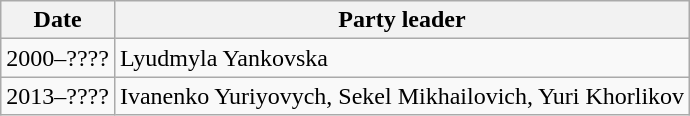<table class="wikitable">
<tr>
<th>Date</th>
<th>Party leader</th>
</tr>
<tr>
<td>2000–????</td>
<td>Lyudmyla Yankovska</td>
</tr>
<tr>
<td>2013–????</td>
<td>Ivanenko Yuriyovych, Sekel Mikhailovich, Yuri Khorlikov</td>
</tr>
</table>
